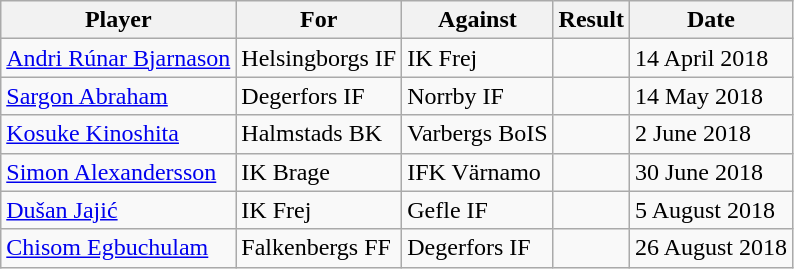<table class="wikitable sortable">
<tr>
<th>Player</th>
<th>For</th>
<th>Against</th>
<th align=center>Result</th>
<th>Date</th>
</tr>
<tr>
<td> <a href='#'>Andri Rúnar Bjarnason</a></td>
<td>Helsingborgs IF</td>
<td>IK Frej</td>
<td align=center></td>
<td>14 April 2018</td>
</tr>
<tr>
<td> <a href='#'>Sargon Abraham</a></td>
<td>Degerfors IF</td>
<td>Norrby IF</td>
<td align=center></td>
<td>14 May 2018</td>
</tr>
<tr>
<td> <a href='#'>Kosuke Kinoshita</a></td>
<td>Halmstads BK</td>
<td>Varbergs BoIS</td>
<td align=center></td>
<td>2 June 2018</td>
</tr>
<tr>
<td> <a href='#'>Simon Alexandersson</a></td>
<td>IK Brage</td>
<td>IFK Värnamo</td>
<td align=center></td>
<td>30 June 2018</td>
</tr>
<tr>
<td> <a href='#'>Dušan Jajić</a></td>
<td>IK Frej</td>
<td>Gefle IF</td>
<td align=center></td>
<td>5 August 2018</td>
</tr>
<tr>
<td> <a href='#'>Chisom Egbuchulam</a></td>
<td>Falkenbergs FF</td>
<td>Degerfors IF</td>
<td align=center></td>
<td>26 August 2018</td>
</tr>
</table>
